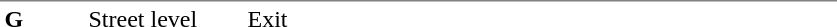<table table border=0 cellspacing=0 cellpadding=3>
<tr>
<td style="border-top:solid 1px gray;" width=50 valign=top><strong>G</strong></td>
<td style="border-top:solid 1px gray;" width=100 valign=top>Street level</td>
<td style="border-top:solid 1px gray;" width=390 valign=top>Exit</td>
</tr>
</table>
